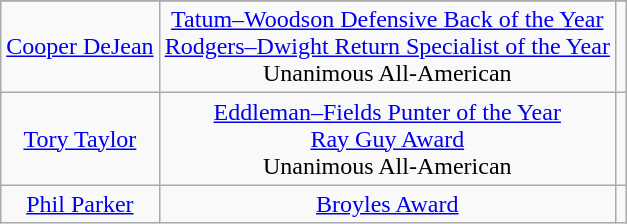<table class="wikitable sortable sortable" style="text-align: center">
<tr align=center>
</tr>
<tr>
<td><a href='#'>Cooper DeJean</a></td>
<td><a href='#'>Tatum–Woodson Defensive Back of the Year</a><br><a href='#'>Rodgers–Dwight Return Specialist of the Year</a><br>Unanimous All-American</td>
<td></td>
</tr>
<tr>
<td><a href='#'>Tory Taylor</a></td>
<td><a href='#'>Eddleman–Fields Punter of the Year</a><br><a href='#'>Ray Guy Award</a><br>Unanimous All-American</td>
<td></td>
</tr>
<tr>
<td><a href='#'>Phil Parker</a></td>
<td><a href='#'>Broyles Award</a></td>
<td></td>
</tr>
</table>
